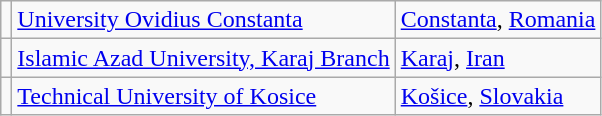<table class="wikitable">
<tr>
<td></td>
<td> <a href='#'>University Ovidius Constanta</a></td>
<td><a href='#'>Constanta</a>, <a href='#'>Romania</a></td>
</tr>
<tr>
<td></td>
<td> <a href='#'>Islamic Azad University, Karaj Branch</a></td>
<td><a href='#'>Karaj</a>, <a href='#'>Iran</a></td>
</tr>
<tr>
<td></td>
<td> <a href='#'>Technical University of Kosice</a></td>
<td><a href='#'>Košice</a>, <a href='#'>Slovakia</a></td>
</tr>
</table>
